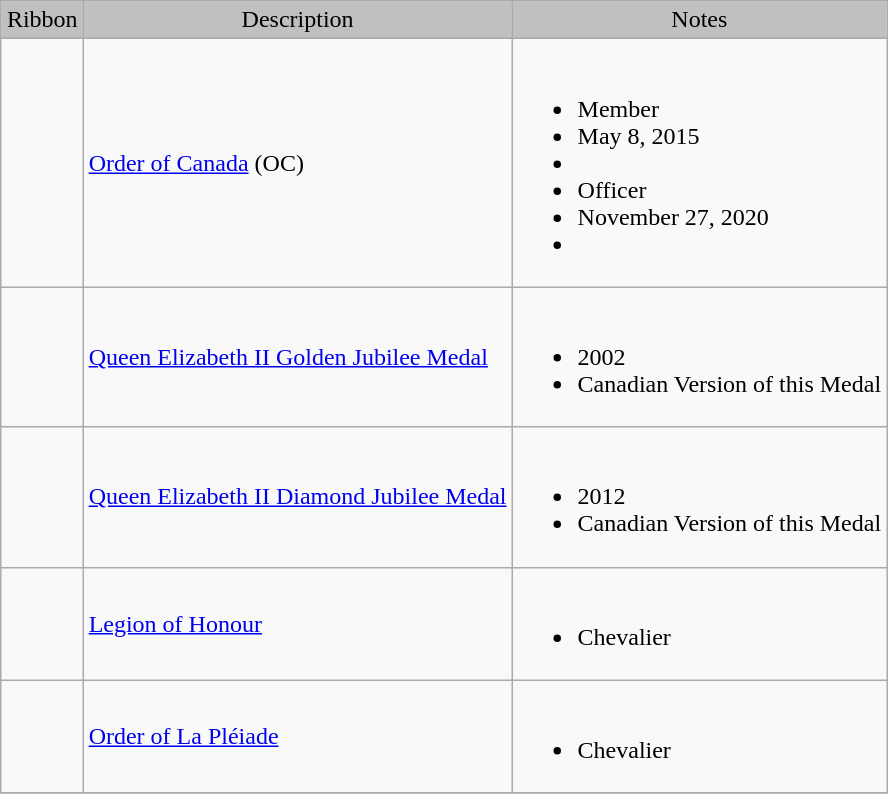<table class="wikitable" style="margin:1em auto;">
<tr style="background:silver;" align="center">
<td>Ribbon</td>
<td>Description</td>
<td>Notes</td>
</tr>
<tr>
<td></td>
<td><a href='#'>Order of Canada</a> (OC)</td>
<td><br><ul><li>Member</li><li>May 8, 2015</li><li></li><li>Officer</li><li>November 27, 2020</li><li></li></ul></td>
</tr>
<tr>
<td></td>
<td><a href='#'>Queen Elizabeth II Golden Jubilee Medal</a></td>
<td><br><ul><li>2002</li><li>Canadian Version of this Medal</li></ul></td>
</tr>
<tr>
<td></td>
<td><a href='#'>Queen Elizabeth II Diamond Jubilee Medal</a></td>
<td><br><ul><li>2012</li><li>Canadian Version of this Medal</li></ul></td>
</tr>
<tr>
<td></td>
<td><a href='#'>Legion of Honour</a></td>
<td><br><ul><li>Chevalier</li></ul></td>
</tr>
<tr>
<td></td>
<td><a href='#'>Order of La Pléiade</a></td>
<td><br><ul><li>Chevalier</li></ul></td>
</tr>
<tr>
</tr>
</table>
